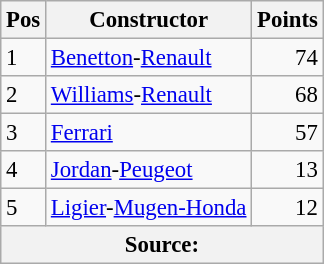<table class="wikitable" style="font-size: 95%;">
<tr>
<th>Pos</th>
<th>Constructor</th>
<th>Points</th>
</tr>
<tr>
<td>1</td>
<td> <a href='#'>Benetton</a>-<a href='#'>Renault</a></td>
<td style="text-align:right;">74</td>
</tr>
<tr>
<td>2</td>
<td> <a href='#'>Williams</a>-<a href='#'>Renault</a></td>
<td style="text-align:right;">68</td>
</tr>
<tr>
<td>3</td>
<td> <a href='#'>Ferrari</a></td>
<td style="text-align:right;">57</td>
</tr>
<tr>
<td>4</td>
<td> <a href='#'>Jordan</a>-<a href='#'>Peugeot</a></td>
<td style="text-align:right;">13</td>
</tr>
<tr>
<td>5</td>
<td> <a href='#'>Ligier</a>-<a href='#'>Mugen-Honda</a></td>
<td style="text-align:right;">12</td>
</tr>
<tr>
<th colspan=4>Source: </th>
</tr>
</table>
